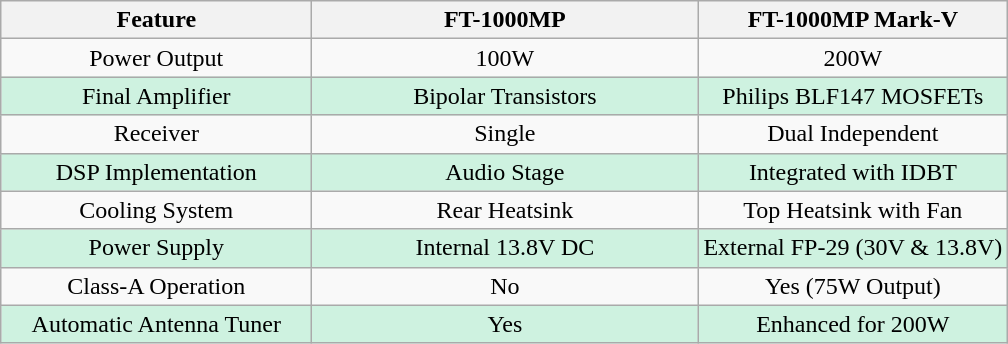<table class="wikitable toptextcells" style="text-align:center;">
<tr>
<th>Feature</th>
<th>FT-1000MP</th>
<th>FT-1000MP Mark-V</th>
</tr>
<tr>
<td style="width:200px">Power Output</td>
<td style="width:250px">100W</td>
<td style="width:250">200W</td>
</tr>
<tr style="background-color:#CEF2E0;">
<td>Final Amplifier</td>
<td>Bipolar Transistors</td>
<td>Philips BLF147 MOSFETs</td>
</tr>
<tr>
<td>Receiver</td>
<td>Single</td>
<td>Dual Independent</td>
</tr>
<tr style="background-color:#CEF2E0;">
<td>DSP Implementation</td>
<td>Audio Stage</td>
<td>Integrated with IDBT</td>
</tr>
<tr>
<td>Cooling System</td>
<td>Rear Heatsink</td>
<td>Top Heatsink with Fan</td>
</tr>
<tr style="background-color:#CEF2E0;">
<td>Power Supply</td>
<td>Internal 13.8V DC</td>
<td>External FP-29 (30V & 13.8V)</td>
</tr>
<tr>
<td>Class-A Operation</td>
<td>No</td>
<td>Yes (75W Output)</td>
</tr>
<tr style="background-color:#CEF2E0;">
<td>Automatic Antenna Tuner</td>
<td>Yes</td>
<td>Enhanced for 200W</td>
</tr>
</table>
